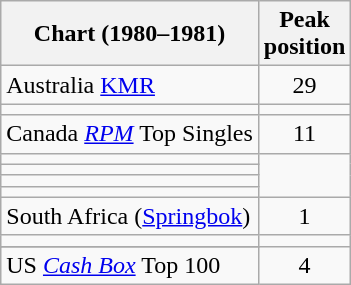<table class="wikitable sortable">
<tr>
<th>Chart (1980–1981)</th>
<th>Peak<br>position</th>
</tr>
<tr>
<td>Australia <a href='#'>KMR</a></td>
<td style="text-align:center;">29</td>
</tr>
<tr>
<td></td>
</tr>
<tr>
<td>Canada <em><a href='#'>RPM</a></em> Top Singles</td>
<td style="text-align:center;">11</td>
</tr>
<tr>
<td></td>
</tr>
<tr>
<td></td>
</tr>
<tr>
<td></td>
</tr>
<tr>
<td></td>
</tr>
<tr>
<td>South Africa (<a href='#'>Springbok</a>)</td>
<td align="center">1</td>
</tr>
<tr>
<td></td>
</tr>
<tr>
</tr>
<tr>
</tr>
<tr>
</tr>
<tr>
<td>US <a href='#'><em>Cash Box</em></a> Top 100</td>
<td align="center">4</td>
</tr>
</table>
